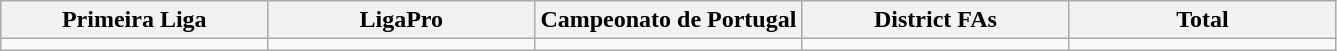<table class="wikitable">
<tr>
<th width="20%">Primeira Liga</th>
<th width="20%">LigaPro</th>
<th width="20%">Campeonato de Portugal</th>
<th width="20%">District FAs</th>
<th width="20%">Total</th>
</tr>
<tr>
<td></td>
<td></td>
<td></td>
<td></td>
<td></td>
</tr>
</table>
